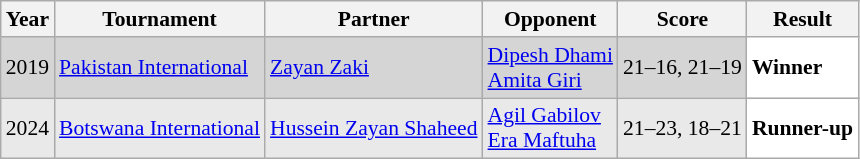<table class="sortable wikitable" style="font-size: 90%;">
<tr>
<th>Year</th>
<th>Tournament</th>
<th>Partner</th>
<th>Opponent</th>
<th>Score</th>
<th>Result</th>
</tr>
<tr style="background:#D5D5D5">
<td align="center">2019</td>
<td align="left"><a href='#'>Pakistan International</a></td>
<td align="left"> <a href='#'>Zayan Zaki</a></td>
<td align="left"> <a href='#'>Dipesh Dhami</a><br> <a href='#'>Amita Giri</a></td>
<td align="left">21–16, 21–19</td>
<td style="text-align:left; background:white"> <strong>Winner</strong></td>
</tr>
<tr style="background:#E9E9E9">
<td align="center">2024</td>
<td align="left"><a href='#'>Botswana International</a></td>
<td align="left"> <a href='#'>Hussein Zayan Shaheed</a></td>
<td align="left"> <a href='#'>Agil Gabilov</a><br> <a href='#'>Era Maftuha</a></td>
<td align="left">21–23, 18–21</td>
<td style="text-align:left; background:white"> <strong>Runner-up</strong></td>
</tr>
</table>
